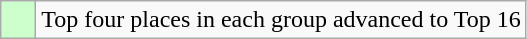<table class="wikitable">
<tr>
<td style="background:#cfc;">    </td>
<td>Top four places in each group advanced to Top 16</td>
</tr>
</table>
